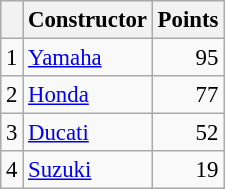<table class="wikitable" style="font-size: 95%;">
<tr>
<th></th>
<th>Constructor</th>
<th>Points</th>
</tr>
<tr>
<td align=center>1</td>
<td> <a href='#'>Yamaha</a></td>
<td align=right>95</td>
</tr>
<tr>
<td align=center>2</td>
<td> <a href='#'>Honda</a></td>
<td align=right>77</td>
</tr>
<tr>
<td align=center>3</td>
<td> <a href='#'>Ducati</a></td>
<td align=right>52</td>
</tr>
<tr>
<td align=center>4</td>
<td> <a href='#'>Suzuki</a></td>
<td align=right>19</td>
</tr>
</table>
